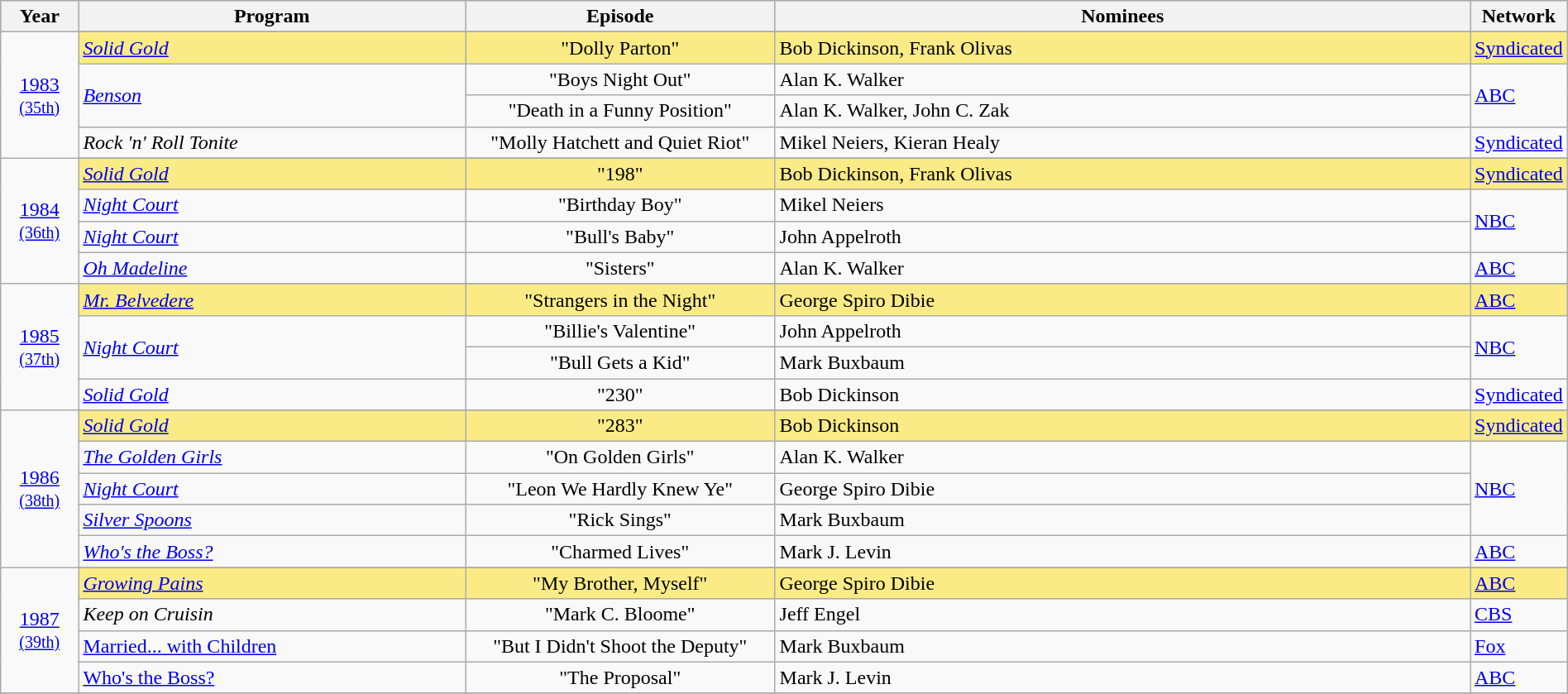<table class="wikitable" style="width:100%">
<tr bgcolor="#bebebe">
<th width="5%">Year</th>
<th width="25%">Program</th>
<th width="20%">Episode</th>
<th width="45%">Nominees</th>
<th width="5%">Network</th>
</tr>
<tr>
<td rowspan=5 style="text-align:center"><a href='#'>1983</a><br><small><a href='#'>(35th)</a></small><br></td>
</tr>
<tr style="background:#FAEB86">
<td><em><a href='#'>Solid Gold</a></em></td>
<td align=center>"Dolly Parton"</td>
<td>Bob Dickinson, Frank Olivas</td>
<td><a href='#'>Syndicated</a></td>
</tr>
<tr>
<td rowspan=2><em><a href='#'>Benson</a></em></td>
<td align=center>"Boys Night Out"</td>
<td>Alan K. Walker</td>
<td rowspan=2><a href='#'>ABC</a></td>
</tr>
<tr>
<td align=center>"Death in a Funny Position"</td>
<td>Alan K. Walker, John C. Zak</td>
</tr>
<tr>
<td><em>Rock 'n' Roll Tonite</em></td>
<td align=center>"Molly Hatchett and Quiet Riot"</td>
<td>Mikel Neiers, Kieran Healy</td>
<td><a href='#'>Syndicated</a></td>
</tr>
<tr>
<td rowspan=5 style="text-align:center"><a href='#'>1984</a><br><small><a href='#'>(36th)</a></small><br></td>
</tr>
<tr style="background:#FAEB86">
<td><em><a href='#'>Solid Gold</a></em></td>
<td align=center>"198"</td>
<td>Bob Dickinson, Frank Olivas</td>
<td><a href='#'>Syndicated</a></td>
</tr>
<tr>
<td><em><a href='#'>Night Court</a></em></td>
<td align=center>"Birthday Boy"</td>
<td>Mikel Neiers</td>
<td rowspan=2><a href='#'>NBC</a></td>
</tr>
<tr>
<td><em><a href='#'>Night Court</a></em></td>
<td align=center>"Bull's Baby"</td>
<td>John Appelroth</td>
</tr>
<tr>
<td><em><a href='#'>Oh Madeline</a></em></td>
<td align=center>"Sisters"</td>
<td>Alan K. Walker</td>
<td><a href='#'>ABC</a></td>
</tr>
<tr>
<td rowspan=5 style="text-align:center"><a href='#'>1985</a><br><small><a href='#'>(37th)</a></small><br></td>
</tr>
<tr style="background:#FAEB86">
<td><em><a href='#'>Mr. Belvedere</a></em></td>
<td align=center>"Strangers in the Night"</td>
<td>George Spiro Dibie</td>
<td><a href='#'>ABC</a></td>
</tr>
<tr>
<td rowspan=2><em><a href='#'>Night Court</a></em></td>
<td align=center>"Billie's Valentine"</td>
<td>John Appelroth</td>
<td rowspan=2><a href='#'>NBC</a></td>
</tr>
<tr>
<td align=center>"Bull Gets a Kid"</td>
<td>Mark Buxbaum</td>
</tr>
<tr>
<td><em><a href='#'>Solid Gold</a></em></td>
<td align=center>"230"</td>
<td>Bob Dickinson</td>
<td><a href='#'>Syndicated</a></td>
</tr>
<tr>
<td rowspan=6 style="text-align:center"><a href='#'>1986</a><br><small><a href='#'>(38th)</a></small><br></td>
</tr>
<tr style="background:#FAEB86">
<td><em><a href='#'>Solid Gold</a></em></td>
<td align=center>"283"</td>
<td>Bob Dickinson</td>
<td><a href='#'>Syndicated</a></td>
</tr>
<tr>
<td><em><a href='#'>The Golden Girls</a></em></td>
<td align=center>"On Golden Girls"</td>
<td>Alan K. Walker</td>
<td rowspan=3><a href='#'>NBC</a></td>
</tr>
<tr>
<td><em><a href='#'>Night Court</a></em></td>
<td align=center>"Leon We Hardly Knew Ye"</td>
<td>George Spiro Dibie</td>
</tr>
<tr>
<td><em><a href='#'>Silver Spoons</a></em></td>
<td align=center>"Rick Sings"</td>
<td>Mark Buxbaum</td>
</tr>
<tr>
<td><em><a href='#'>Who's the Boss?</a></em></td>
<td align=center>"Charmed Lives"</td>
<td>Mark J. Levin</td>
<td><a href='#'>ABC</a></td>
</tr>
<tr>
<td rowspan=5 style="text-align:center"><a href='#'>1987</a><br><small><a href='#'>(39th)</a></small><br></td>
</tr>
<tr style="background:#FAEB86">
<td><em><a href='#'>Growing Pains</a></em></td>
<td align=center>"My Brother, Myself"</td>
<td>George Spiro Dibie</td>
<td><a href='#'>ABC</a></td>
</tr>
<tr>
<td><em>Keep on Cruisin<strong></td>
<td align=center>"Mark C. Bloome"</td>
<td>Jeff Engel</td>
<td><a href='#'>CBS</a></td>
</tr>
<tr>
<td></em><a href='#'>Married... with Children</a><em></td>
<td align=center>"But I Didn't Shoot the Deputy"</td>
<td>Mark Buxbaum</td>
<td><a href='#'>Fox</a></td>
</tr>
<tr>
<td></em><a href='#'>Who's the Boss?</a><em></td>
<td align=center>"The Proposal"</td>
<td>Mark J. Levin</td>
<td><a href='#'>ABC</a></td>
</tr>
<tr>
</tr>
</table>
